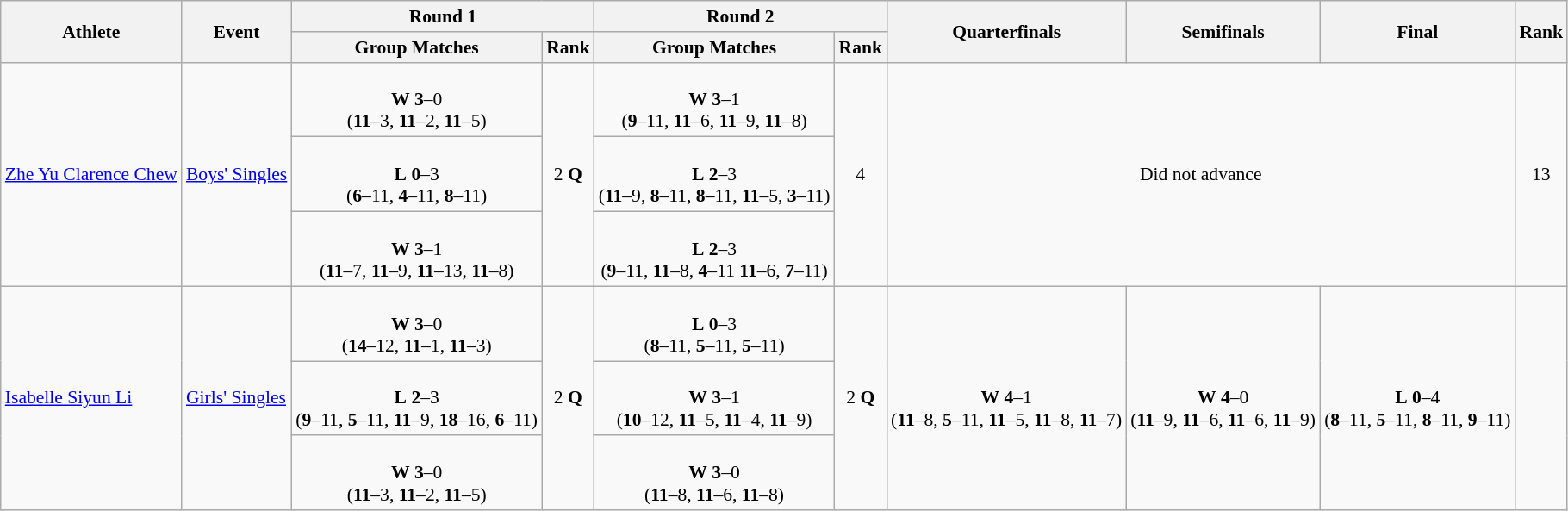<table class="wikitable" border="1" style="font-size:90%">
<tr>
<th rowspan=2>Athlete</th>
<th rowspan=2>Event</th>
<th colspan=2>Round 1</th>
<th colspan=2>Round 2</th>
<th rowspan=2>Quarterfinals</th>
<th rowspan=2>Semifinals</th>
<th rowspan=2>Final</th>
<th rowspan=2>Rank</th>
</tr>
<tr>
<th>Group Matches</th>
<th>Rank</th>
<th>Group Matches</th>
<th>Rank</th>
</tr>
<tr>
<td rowspan=3><a href='#'>Zhe Yu Clarence Chew</a></td>
<td rowspan=3><a href='#'>Boys' Singles</a></td>
<td align=center> <br> <strong>W</strong> <strong>3</strong>–0 <br> (<strong>11</strong>–3, <strong>11</strong>–2, <strong>11</strong>–5)</td>
<td rowspan=3 align=center>2 <strong>Q</strong></td>
<td align=center> <br> <strong>W</strong> <strong>3</strong>–1 <br> (<strong>9</strong>–11, <strong>11</strong>–6, <strong>11</strong>–9, <strong>11</strong>–8)</td>
<td rowspan=3 align=center>4</td>
<td rowspan=3 colspan=3 align=center>Did not advance</td>
<td rowspan=3 align=center>13</td>
</tr>
<tr>
<td align=center> <br> <strong>L</strong> <strong>0</strong>–3 <br> (<strong>6</strong>–11, <strong>4</strong>–11, <strong>8</strong>–11)</td>
<td align=center> <br> <strong>L</strong> <strong>2</strong>–3 <br> (<strong>11</strong>–9, <strong>8</strong>–11, <strong>8</strong>–11, <strong>11</strong>–5, <strong>3</strong>–11)</td>
</tr>
<tr>
<td align=center> <br> <strong>W</strong> <strong>3</strong>–1 <br> (<strong>11</strong>–7, <strong>11</strong>–9, <strong>11</strong>–13, <strong>11</strong>–8)</td>
<td align=center> <br> <strong>L</strong> <strong>2</strong>–3 <br> (<strong>9</strong>–11, <strong>11</strong>–8, <strong>4</strong>–11 <strong>11</strong>–6, <strong>7</strong>–11)</td>
</tr>
<tr>
<td rowspan=3><a href='#'>Isabelle Siyun Li</a></td>
<td rowspan=3><a href='#'>Girls' Singles</a></td>
<td align=center> <br> <strong>W</strong> <strong>3</strong>–0 <br> (<strong>14</strong>–12, <strong>11</strong>–1, <strong>11</strong>–3)</td>
<td rowspan=3 align=center>2 <strong>Q</strong></td>
<td align=center> <br> <strong>L</strong> <strong>0</strong>–3 <br> (<strong>8</strong>–11, <strong>5</strong>–11, <strong>5</strong>–11)</td>
<td rowspan=3 align=center>2 <strong>Q</strong></td>
<td rowspan=3 align=center> <br> <strong>W</strong> <strong>4</strong>–1 <br> (<strong>11</strong>–8, <strong>5</strong>–11, <strong>11</strong>–5, <strong>11</strong>–8, <strong>11</strong>–7)</td>
<td rowspan=3 align=center> <br> <strong>W</strong> <strong>4</strong>–0 <br> (<strong>11</strong>–9, <strong>11</strong>–6, <strong>11</strong>–6, <strong>11</strong>–9)</td>
<td rowspan=3 align=center> <br> <strong>L</strong> <strong>0</strong>–4 <br> (<strong>8</strong>–11, <strong>5</strong>–11, <strong>8</strong>–11, <strong>9</strong>–11)</td>
<td rowspan=3 align=center></td>
</tr>
<tr>
<td align=center> <br> <strong>L</strong> <strong>2</strong>–3 <br> (<strong>9</strong>–11, <strong>5</strong>–11, <strong>11</strong>–9, <strong>18</strong>–16, <strong>6</strong>–11)</td>
<td align=center> <br> <strong>W</strong> <strong>3</strong>–1 <br> (<strong>10</strong>–12, <strong>11</strong>–5, <strong>11</strong>–4, <strong>11</strong>–9)</td>
</tr>
<tr>
<td align=center> <br> <strong>W</strong> <strong>3</strong>–0 <br> (<strong>11</strong>–3, <strong>11</strong>–2, <strong>11</strong>–5)</td>
<td align=center> <br> <strong>W</strong> <strong>3</strong>–0 <br> (<strong>11</strong>–8, <strong>11</strong>–6, <strong>11</strong>–8)</td>
</tr>
</table>
